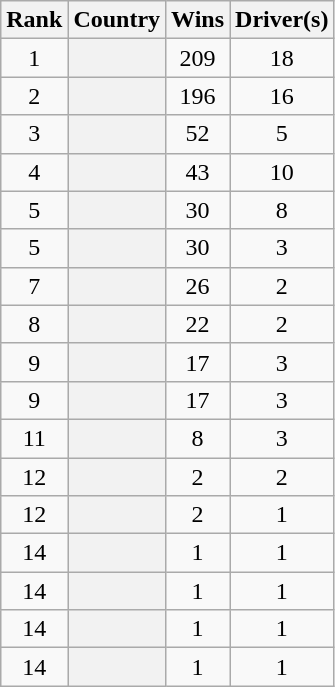<table class="sortable plainrowheaders wikitable">
<tr>
<th scope=col>Rank</th>
<th scope=col>Country</th>
<th scope=col>Wins</th>
<th scope=col>Driver(s)</th>
</tr>
<tr>
<td align=center>1</td>
<th scope=row></th>
<td align=center>209</td>
<td align=center>18</td>
</tr>
<tr>
<td align=center>2</td>
<th scope=row></th>
<td align=center>196</td>
<td align=center>16</td>
</tr>
<tr>
<td align=center>3</td>
<th scope=row></th>
<td align=center>52</td>
<td align=center>5</td>
</tr>
<tr>
<td align=center>4</td>
<th scope=row></th>
<td align=center>43</td>
<td align=center>10</td>
</tr>
<tr>
<td align=center>5</td>
<th scope=row></th>
<td align=center>30</td>
<td align=center>8</td>
</tr>
<tr>
<td align=center>5</td>
<th scope=row></th>
<td align=center>30</td>
<td align=center>3</td>
</tr>
<tr>
<td align=center>7</td>
<th scope=row></th>
<td align=center>26</td>
<td align=center>2</td>
</tr>
<tr>
<td align=center>8</td>
<th scope=row></th>
<td align=center>22</td>
<td align=center>2</td>
</tr>
<tr>
<td align=center>9</td>
<th scope=row></th>
<td align=center>17</td>
<td align=center>3</td>
</tr>
<tr>
<td align=center>9</td>
<th scope=row></th>
<td align=center>17</td>
<td align=center>3</td>
</tr>
<tr>
<td align=center>11</td>
<th scope=row></th>
<td align=center>8</td>
<td align=center>3</td>
</tr>
<tr>
<td align=center>12</td>
<th scope=row></th>
<td align=center>2</td>
<td align=center>2</td>
</tr>
<tr>
<td align=center>12</td>
<th scope=row></th>
<td align=center>2</td>
<td align=center>1</td>
</tr>
<tr>
<td align=center>14</td>
<th scope=row></th>
<td align=center>1</td>
<td align=center>1</td>
</tr>
<tr>
<td align=center>14</td>
<th scope=row></th>
<td align=center>1</td>
<td align=center>1</td>
</tr>
<tr>
<td align=center>14</td>
<th scope=row></th>
<td align=center>1</td>
<td align=center>1</td>
</tr>
<tr>
<td align=center>14</td>
<th scope=row></th>
<td align=center>1</td>
<td align=center>1</td>
</tr>
</table>
